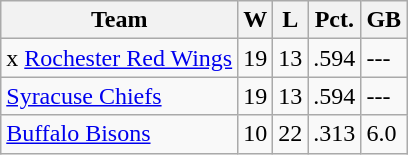<table class="wikitable sortable">
<tr>
<th>Team</th>
<th>W</th>
<th>L</th>
<th>Pct.</th>
<th>GB</th>
</tr>
<tr>
<td>x <a href='#'>Rochester Red Wings</a></td>
<td>19</td>
<td>13</td>
<td>.594</td>
<td>---</td>
</tr>
<tr>
<td><a href='#'>Syracuse Chiefs</a></td>
<td>19</td>
<td>13</td>
<td>.594</td>
<td>---</td>
</tr>
<tr>
<td><a href='#'>Buffalo Bisons</a></td>
<td>10</td>
<td>22</td>
<td>.313</td>
<td>6.0</td>
</tr>
</table>
